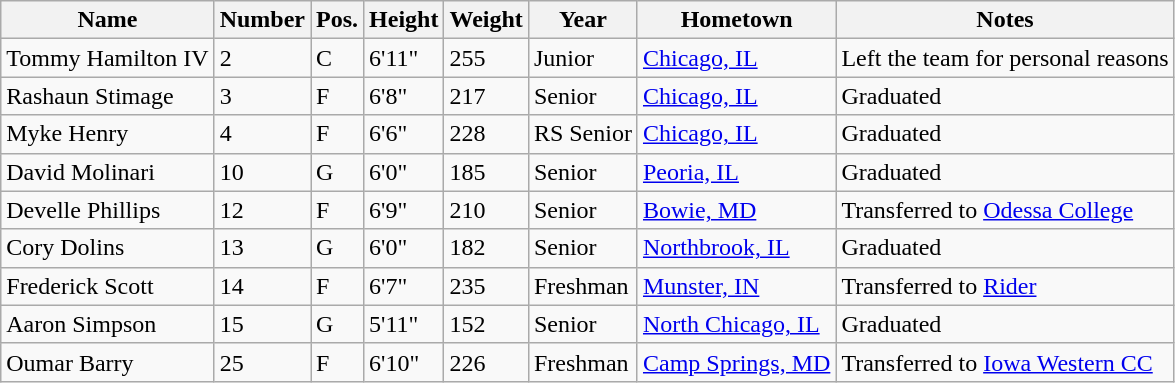<table class="wikitable sortable" border="1">
<tr>
<th>Name</th>
<th>Number</th>
<th>Pos.</th>
<th>Height</th>
<th>Weight</th>
<th>Year</th>
<th>Hometown</th>
<th class="unsortable">Notes</th>
</tr>
<tr>
<td>Tommy Hamilton IV</td>
<td>2</td>
<td>C</td>
<td>6'11"</td>
<td>255</td>
<td>Junior</td>
<td><a href='#'>Chicago, IL</a></td>
<td>Left the team for personal reasons</td>
</tr>
<tr>
<td>Rashaun Stimage</td>
<td>3</td>
<td>F</td>
<td>6'8"</td>
<td>217</td>
<td>Senior</td>
<td><a href='#'>Chicago, IL</a></td>
<td>Graduated</td>
</tr>
<tr>
<td>Myke Henry</td>
<td>4</td>
<td>F</td>
<td>6'6"</td>
<td>228</td>
<td>RS Senior</td>
<td><a href='#'>Chicago, IL</a></td>
<td>Graduated</td>
</tr>
<tr>
<td>David Molinari</td>
<td>10</td>
<td>G</td>
<td>6'0"</td>
<td>185</td>
<td>Senior</td>
<td><a href='#'>Peoria, IL</a></td>
<td>Graduated</td>
</tr>
<tr>
<td>Develle Phillips</td>
<td>12</td>
<td>F</td>
<td>6'9"</td>
<td>210</td>
<td>Senior</td>
<td><a href='#'>Bowie, MD</a></td>
<td>Transferred to <a href='#'>Odessa College</a></td>
</tr>
<tr>
<td>Cory Dolins</td>
<td>13</td>
<td>G</td>
<td>6'0"</td>
<td>182</td>
<td>Senior</td>
<td><a href='#'>Northbrook, IL</a></td>
<td>Graduated</td>
</tr>
<tr>
<td>Frederick Scott</td>
<td>14</td>
<td>F</td>
<td>6'7"</td>
<td>235</td>
<td>Freshman</td>
<td><a href='#'>Munster, IN</a></td>
<td>Transferred to <a href='#'>Rider</a></td>
</tr>
<tr>
<td>Aaron Simpson</td>
<td>15</td>
<td>G</td>
<td>5'11"</td>
<td>152</td>
<td>Senior</td>
<td><a href='#'>North Chicago, IL</a></td>
<td>Graduated</td>
</tr>
<tr>
<td>Oumar Barry</td>
<td>25</td>
<td>F</td>
<td>6'10"</td>
<td>226</td>
<td>Freshman</td>
<td><a href='#'>Camp Springs, MD</a></td>
<td>Transferred to <a href='#'>Iowa Western CC</a></td>
</tr>
</table>
